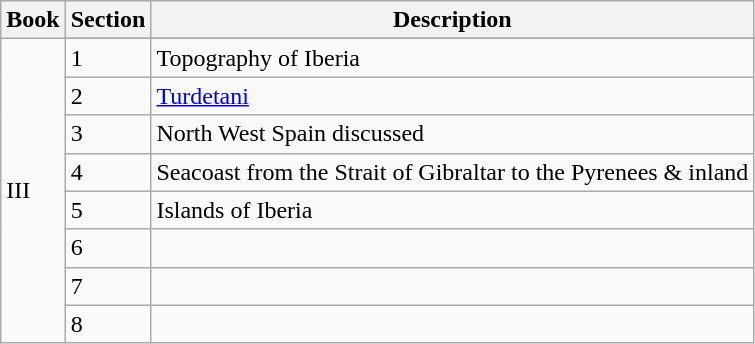<table class="wikitable" style="max-width:45em;">
<tr>
<th>Book</th>
<th>Section</th>
<th>Description</th>
</tr>
<tr>
<td rowspan="9">III</td>
</tr>
<tr>
<td>1</td>
<td>Topography of Iberia</td>
</tr>
<tr>
<td>2</td>
<td><a href='#'>Turdetani</a></td>
</tr>
<tr>
<td>3</td>
<td>North West Spain discussed</td>
</tr>
<tr>
<td>4</td>
<td>Seacoast from the Strait of Gibraltar to the Pyrenees & inland</td>
</tr>
<tr>
<td>5</td>
<td>Islands of Iberia</td>
</tr>
<tr>
<td>6</td>
<td></td>
</tr>
<tr>
<td>7</td>
<td></td>
</tr>
<tr>
<td>8</td>
<td></td>
</tr>
</table>
